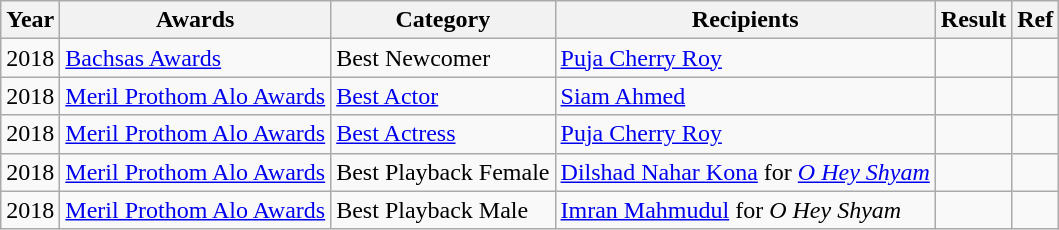<table class="wikitable sortable">
<tr>
<th>Year</th>
<th>Awards</th>
<th>Category</th>
<th>Recipients</th>
<th>Result</th>
<th>Ref</th>
</tr>
<tr>
<td>2018</td>
<td><a href='#'>Bachsas Awards</a></td>
<td>Best Newcomer</td>
<td><a href='#'>Puja Cherry Roy</a></td>
<td></td>
<td></td>
</tr>
<tr>
<td>2018</td>
<td><a href='#'>Meril Prothom Alo Awards</a></td>
<td><a href='#'>Best Actor</a></td>
<td><a href='#'>Siam Ahmed</a></td>
<td></td>
<td></td>
</tr>
<tr>
<td>2018</td>
<td><a href='#'>Meril Prothom Alo Awards</a></td>
<td><a href='#'>Best Actress</a></td>
<td><a href='#'>Puja Cherry Roy</a></td>
<td></td>
<td></td>
</tr>
<tr>
<td>2018</td>
<td><a href='#'>Meril Prothom Alo Awards</a></td>
<td>Best Playback Female</td>
<td><a href='#'>Dilshad Nahar Kona</a> for <a href='#'><em>O Hey Shyam</em></a></td>
<td></td>
<td></td>
</tr>
<tr>
<td>2018</td>
<td><a href='#'>Meril Prothom Alo Awards</a></td>
<td>Best Playback Male</td>
<td><a href='#'>Imran Mahmudul</a> for <em>O Hey Shyam</em></td>
<td></td>
<td></td>
</tr>
</table>
